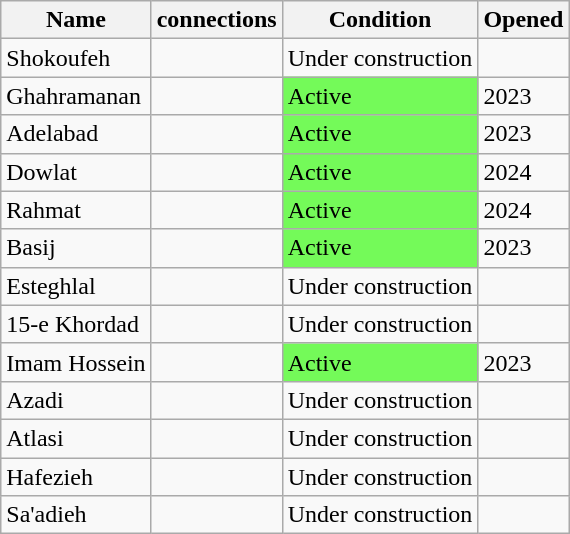<table class="wikitable">
<tr>
<th>Name</th>
<th>connections</th>
<th>Condition</th>
<th>Opened</th>
</tr>
<tr>
<td>Shokoufeh</td>
<td></td>
<td>Under construction</td>
<td></td>
</tr>
<tr>
<td>Ghahramanan</td>
<td></td>
<td style="background-color:#74FA59">Active</td>
<td>2023</td>
</tr>
<tr>
<td>Adelabad</td>
<td></td>
<td style="background-color:#74FA59">Active</td>
<td>2023</td>
</tr>
<tr>
<td>Dowlat</td>
<td></td>
<td style="background-color:#74FA59">Active</td>
<td>2024</td>
</tr>
<tr>
<td>Rahmat</td>
<td></td>
<td style="background-color:#74FA59">Active</td>
<td>2024</td>
</tr>
<tr>
<td>Basij</td>
<td></td>
<td style="background-color:#74FA59">Active</td>
<td>2023</td>
</tr>
<tr>
<td>Esteghlal</td>
<td></td>
<td>Under construction</td>
<td></td>
</tr>
<tr>
<td>15-e Khordad</td>
<td></td>
<td>Under construction</td>
<td></td>
</tr>
<tr>
<td>Imam Hossein</td>
<td></td>
<td style="background-color:#74FA59">Active</td>
<td>2023</td>
</tr>
<tr>
<td>Azadi</td>
<td></td>
<td>Under construction</td>
<td></td>
</tr>
<tr>
<td>Atlasi</td>
<td></td>
<td>Under construction</td>
<td></td>
</tr>
<tr>
<td>Hafezieh</td>
<td></td>
<td>Under construction</td>
<td></td>
</tr>
<tr>
<td>Sa'adieh</td>
<td></td>
<td>Under construction</td>
<td></td>
</tr>
</table>
